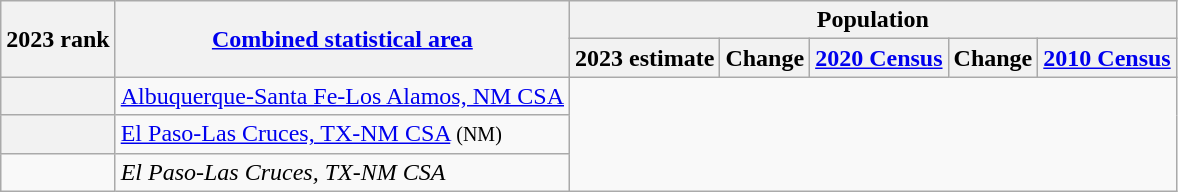<table class="wikitable sortable">
<tr>
<th scope=col rowspan=2>2023 rank</th>
<th scope=col rowspan=2><a href='#'>Combined statistical area</a></th>
<th colspan=5>Population</th>
</tr>
<tr>
<th scope=col>2023 estimate</th>
<th scope=col>Change</th>
<th scope=col><a href='#'>2020 Census</a></th>
<th scope=col>Change</th>
<th scope=col><a href='#'>2010 Census</a></th>
</tr>
<tr>
<th scope=row></th>
<td><a href='#'>Albuquerque-Santa Fe-Los Alamos, NM CSA</a><br></td>
</tr>
<tr>
<th scope=row></th>
<td><a href='#'>El Paso-Las Cruces, TX-NM CSA</a> <small>(NM)</small><br></td>
</tr>
<tr>
<td></td>
<td><em><span>El Paso-Las Cruces, TX-NM CSA</span></em><br></td>
</tr>
</table>
